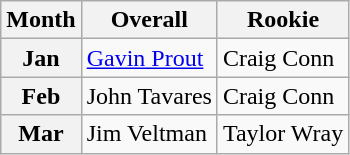<table class="wikitable">
<tr>
<th>Month</th>
<th>Overall</th>
<th>Rookie</th>
</tr>
<tr>
<th>Jan</th>
<td><a href='#'>Gavin Prout</a></td>
<td>Craig Conn</td>
</tr>
<tr>
<th>Feb</th>
<td>John Tavares</td>
<td>Craig Conn</td>
</tr>
<tr>
<th>Mar</th>
<td>Jim Veltman</td>
<td>Taylor Wray</td>
</tr>
</table>
